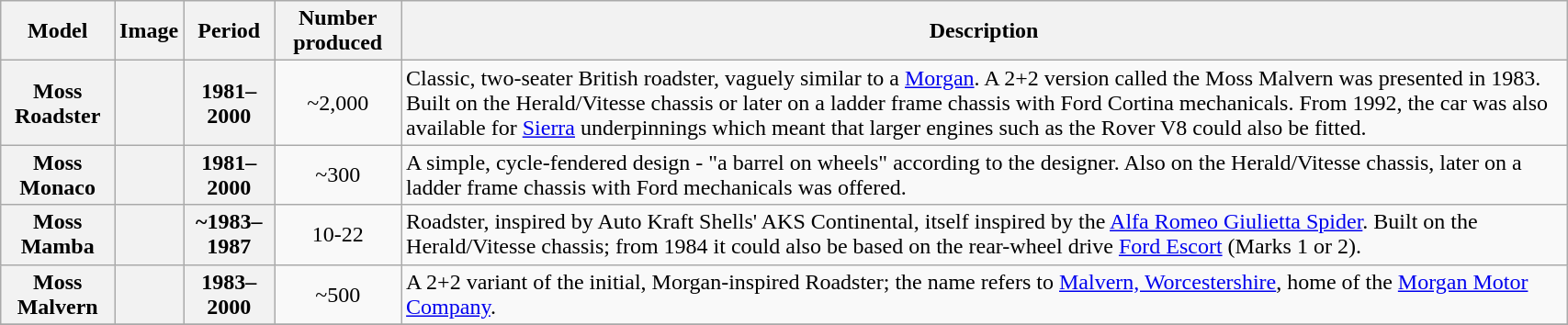<table class="wikitable" style="text-align: center; width: 90%">
<tr>
<th>Model</th>
<th>Image</th>
<th>Period</th>
<th>Number produced</th>
<th>Description</th>
</tr>
<tr>
<th>Moss Roadster</th>
<th></th>
<th>1981–2000</th>
<td>~2,000</td>
<td style="text-align: left">Classic, two-seater British roadster, vaguely similar to a <a href='#'>Morgan</a>. A 2+2 version called the Moss Malvern was presented in 1983. Built on the Herald/Vitesse chassis or later on a ladder frame chassis with Ford Cortina mechanicals. From 1992, the car was also available for <a href='#'>Sierra</a> underpinnings which meant that larger engines such as the Rover V8 could also be fitted.</td>
</tr>
<tr>
<th>Moss Monaco</th>
<th></th>
<th>1981–2000</th>
<td>~300</td>
<td style="text-align: left">A simple, cycle-fendered design - "a barrel on wheels" according to the designer. Also on the Herald/Vitesse chassis, later on a ladder frame chassis with Ford mechanicals was offered.</td>
</tr>
<tr>
<th>Moss Mamba</th>
<th></th>
<th>~1983–1987</th>
<td>10-22</td>
<td style="text-align: left">Roadster, inspired by Auto Kraft Shells' AKS Continental, itself inspired by the <a href='#'>Alfa Romeo Giulietta Spider</a>. Built on the Herald/Vitesse chassis; from 1984 it could also be based on the rear-wheel drive <a href='#'>Ford Escort</a> (Marks 1 or 2).</td>
</tr>
<tr>
<th>Moss Malvern</th>
<th></th>
<th>1983–2000</th>
<td>~500</td>
<td style="text-align: left">A 2+2 variant of the initial, Morgan-inspired Roadster; the name refers to <a href='#'>Malvern, Worcestershire</a>, home of the <a href='#'>Morgan Motor Company</a>.</td>
</tr>
<tr>
</tr>
</table>
